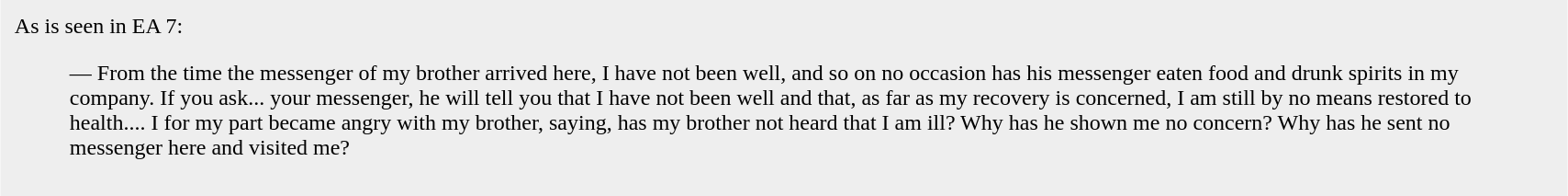<table border="0" cellpadding="10" cellspacing="0" align="center" width="90%" style="background-color: #EEEEEE;">
<tr ---->
<td>As is seen in EA 7:<blockquote><div><span> — </span> From the time the messenger of my brother arrived here, I have not been well, and so on no occasion has his messenger eaten food and drunk spirits in my company. If you ask... your messenger, he will tell you that I have not been well and that, as far as my recovery is concerned, I am still by no means restored to health.... I for my part became angry with my brother, saying, has my brother not heard that I am ill? Why has he shown me no concern? Why has he sent no messenger here and visited me?</div></blockquote></td>
</tr>
</table>
